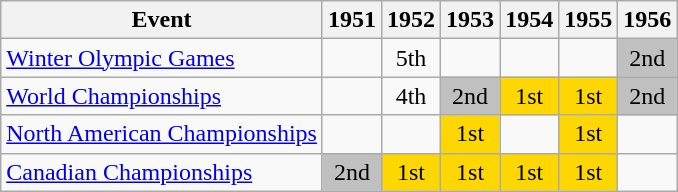<table class="wikitable">
<tr>
<th>Event</th>
<th>1951</th>
<th>1952</th>
<th>1953</th>
<th>1954</th>
<th>1955</th>
<th>1956</th>
</tr>
<tr>
<td><a href='#'>Winter Olympic Games</a></td>
<td></td>
<td align="center">5th</td>
<td></td>
<td></td>
<td></td>
<td align="center" bgcolor="silver">2nd</td>
</tr>
<tr>
<td><a href='#'>World Championships</a></td>
<td></td>
<td align="center">4th</td>
<td align="center" bgcolor="silver">2nd</td>
<td align="center" bgcolor="gold">1st</td>
<td align="center" bgcolor="gold">1st</td>
<td align="center" bgcolor="silver">2nd</td>
</tr>
<tr>
<td><a href='#'>North American Championships</a></td>
<td></td>
<td></td>
<td align="center" bgcolor="gold">1st</td>
<td></td>
<td align="center" bgcolor="gold">1st</td>
<td></td>
</tr>
<tr>
<td><a href='#'>Canadian Championships</a></td>
<td align="center" bgcolor="silver">2nd</td>
<td align="center" bgcolor="gold">1st</td>
<td align="center" bgcolor="gold">1st</td>
<td align="center" bgcolor="gold">1st</td>
<td align="center" bgcolor="gold">1st</td>
<td></td>
</tr>
</table>
